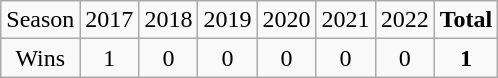<table class="wikitable sortable">
<tr>
<td>Season</td>
<td>2017</td>
<td>2018</td>
<td>2019</td>
<td>2020</td>
<td>2021</td>
<td>2022</td>
<td><strong>Total</strong></td>
</tr>
<tr align="center">
<td>Wins</td>
<td>1</td>
<td>0</td>
<td>0</td>
<td>0</td>
<td>0</td>
<td>0</td>
<td><strong>1</strong></td>
</tr>
</table>
